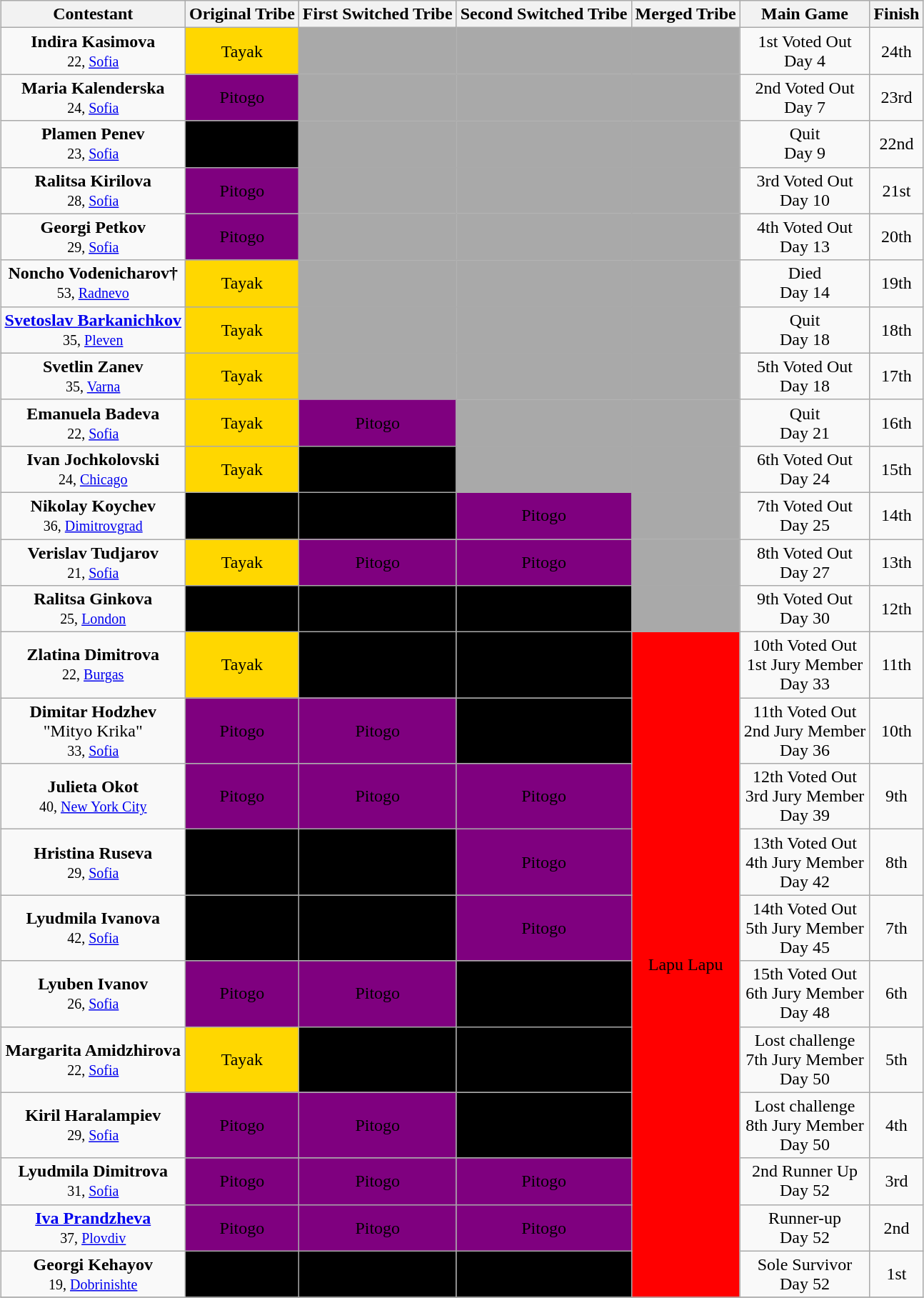<table class="wikitable sortable" style="margin:auto; text-align:center">
<tr>
<th>Contestant</th>
<th>Original Tribe</th>
<th>First Switched Tribe</th>
<th>Second Switched Tribe</th>
<th>Merged Tribe</th>
<th>Main Game</th>
<th>Finish</th>
</tr>
<tr>
<td><strong>Indira Kasimova</strong><br><small>22, <a href='#'>Sofia</a></small></td>
<td align="center" bgcolor="#FFD700">Tayak</td>
<td bgcolor="darkgrey"></td>
<td bgcolor="darkgrey"></td>
<td bgcolor="darkgrey"></td>
<td>1st Voted Out<br>Day 4</td>
<td>24th</td>
</tr>
<tr>
<td><strong>Maria Kalenderska</strong><br><small>24, <a href='#'>Sofia</a></small></td>
<td align="center" bgcolor="#7F007F"><span>Pitogo</span></td>
<td bgcolor="darkgrey"></td>
<td bgcolor="darkgrey"></td>
<td bgcolor="darkgrey"></td>
<td>2nd Voted Out<br>Day 7</td>
<td>23rd</td>
</tr>
<tr>
<td><strong>Plamen Penev</strong><br><small>23, <a href='#'>Sofia</a></small></td>
<td align="center" bgcolor="black"><span>Mindanao</span></td>
<td bgcolor="darkgrey"></td>
<td bgcolor="darkgrey"></td>
<td bgcolor="darkgrey"></td>
<td>Quit<br>Day 9</td>
<td>22nd</td>
</tr>
<tr>
<td><strong>Ralitsa Kirilova</strong><br><small>28, <a href='#'>Sofia</a></small></td>
<td align="center" bgcolor="#7F007F"><span>Pitogo</span></td>
<td bgcolor="darkgrey"></td>
<td bgcolor="darkgrey"></td>
<td bgcolor="darkgrey"></td>
<td>3rd Voted Out<br>Day 10</td>
<td>21st</td>
</tr>
<tr>
<td><strong>Georgi Petkov</strong><br><small>29, <a href='#'>Sofia</a></small></td>
<td align="center" bgcolor="#7F007F"><span>Pitogo</span></td>
<td bgcolor="darkgrey"></td>
<td bgcolor="darkgrey"></td>
<td bgcolor="darkgrey"></td>
<td>4th Voted Out<br>Day 13</td>
<td>20th</td>
</tr>
<tr>
<td><strong>Noncho Vodenicharov†</strong><br><small>53, <a href='#'>Radnevo</a></small></td>
<td align="center" bgcolor="#FFD700">Tayak</td>
<td bgcolor="darkgrey"></td>
<td bgcolor="darkgrey"></td>
<td bgcolor="darkgrey"></td>
<td>Died<br>Day 14</td>
<td>19th</td>
</tr>
<tr>
<td><strong><a href='#'>Svetoslav Barkanichkov</a></strong><br><small>35, <a href='#'>Pleven</a></small></td>
<td align="center" bgcolor="#FFD700">Tayak</td>
<td bgcolor="darkgrey"></td>
<td bgcolor="darkgrey"></td>
<td bgcolor="darkgrey"></td>
<td>Quit<br>Day 18</td>
<td>18th</td>
</tr>
<tr>
<td><strong>Svetlin Zanev</strong><br><small>35, <a href='#'>Varna</a></small></td>
<td align="center" bgcolor="#FFD700">Tayak</td>
<td bgcolor="darkgrey"></td>
<td bgcolor="darkgrey"></td>
<td bgcolor="darkgrey"></td>
<td>5th Voted Out<br>Day 18</td>
<td>17th</td>
</tr>
<tr>
<td><strong>Emanuela Badeva</strong><br><small>22, <a href='#'>Sofia</a></small></td>
<td align="center" bgcolor="#FFD700">Tayak</td>
<td align="center" bgcolor="#7F007F"><span>Pitogo</span></td>
<td bgcolor="darkgrey"></td>
<td bgcolor="darkgrey"></td>
<td>Quit<br>Day 21</td>
<td>16th</td>
</tr>
<tr>
<td><strong>Ivan Jochkolovski</strong><br><small>24, <a href='#'>Chicago</a></small></td>
<td align="center" bgcolor="#FFD700">Tayak</td>
<td align="center" bgcolor="black"><span>Mindanao</span></td>
<td bgcolor="darkgrey"></td>
<td bgcolor="darkgrey"></td>
<td>6th Voted Out<br>Day 24</td>
<td>15th</td>
</tr>
<tr>
<td><strong>Nikolay Koychev</strong><br><small>36, <a href='#'>Dimitrovgrad</a></small></td>
<td align="center" bgcolor="black"><span>Mindanao</span></td>
<td align="center" bgcolor="black"><span>Mindanao</span></td>
<td align="center" bgcolor="#7F007F"><span>Pitogo</span></td>
<td bgcolor="darkgrey"></td>
<td>7th Voted Out<br>Day 25</td>
<td>14th</td>
</tr>
<tr>
<td><strong>Verislav Tudjarov</strong><br><small>21, <a href='#'>Sofia</a></small></td>
<td align="center" bgcolor="#FFD700">Tayak</td>
<td align="center" bgcolor="#7F007F"><span>Pitogo</span></td>
<td align="center" bgcolor="#7F007F"><span>Pitogo</span></td>
<td bgcolor="darkgrey"></td>
<td>8th Voted Out<br>Day 27</td>
<td>13th</td>
</tr>
<tr>
<td><strong>Ralitsa Ginkova</strong><br><small>25, <a href='#'>London</a></small></td>
<td align="center" bgcolor="black"><span>Mindanao</span></td>
<td align="center" bgcolor="black"><span>Mindanao</span></td>
<td align="center" bgcolor="black"><span>Mindanao</span></td>
<td bgcolor="darkgrey"></td>
<td>9th Voted Out<br>Day 30</td>
<td>12th</td>
</tr>
<tr>
<td><strong>Zlatina Dimitrova</strong><br><small>22, <a href='#'>Burgas</a></small></td>
<td align="center" bgcolor="#FFD700">Tayak</td>
<td align="center" bgcolor="black"><span>Mindanao</span></td>
<td align="center" bgcolor="black"><span>Mindanao</span></td>
<td rowspan="12" align="center" bgcolor="red"><span>Lapu Lapu</span></td>
<td>10th Voted Out<br>1st Jury Member<br>Day 33</td>
<td>11th</td>
</tr>
<tr>
<td><strong>Dimitar Hodzhev</strong><br>"Mityo Krika"<br><small>33, <a href='#'>Sofia</a></small></td>
<td align="center" bgcolor="#7F007F"><span>Pitogo</span></td>
<td align="center" bgcolor="#7F007F"><span>Pitogo</span></td>
<td align="center" bgcolor="black"><span>Mindanao</span></td>
<td>11th Voted Out<br>2nd Jury Member<br>Day 36</td>
<td>10th</td>
</tr>
<tr>
<td><strong>Julieta Okot</strong><br><small>40, <a href='#'>New York City</a></small></td>
<td align="center" bgcolor="#7F007F"><span>Pitogo</span></td>
<td align="center" bgcolor="#7F007F"><span>Pitogo</span></td>
<td align="center" bgcolor="#7F007F"><span>Pitogo</span></td>
<td>12th Voted Out<br>3rd Jury Member<br>Day 39</td>
<td>9th</td>
</tr>
<tr>
<td><strong>Hristina Ruseva</strong><br><small>29, <a href='#'>Sofia</a></small></td>
<td align="center" bgcolor="black"><span>Mindanao</span></td>
<td align="center" bgcolor="black"><span>Mindanao</span></td>
<td align="center" bgcolor="#7F007F"><span>Pitogo</span></td>
<td>13th Voted Out<br>4th Jury Member<br>Day 42</td>
<td>8th</td>
</tr>
<tr>
<td><strong>Lyudmila Ivanova</strong><br><small>42, <a href='#'>Sofia</a></small></td>
<td align="center" bgcolor="black"><span>Mindanao</span></td>
<td align="center" bgcolor="black"><span>Mindanao</span></td>
<td align="center" bgcolor="#7F007F"><span>Pitogo</span></td>
<td>14th Voted Out<br>5th Jury Member<br>Day 45</td>
<td>7th</td>
</tr>
<tr>
<td><strong>Lyuben Ivanov</strong><br><small>26, <a href='#'>Sofia</a></small></td>
<td align="center" bgcolor="#7F007F"><span>Pitogo</span></td>
<td align="center" bgcolor="#7F007F"><span>Pitogo</span></td>
<td align="center" bgcolor="black"><span>Mindanao</span></td>
<td>15th Voted Out<br>6th Jury Member<br>Day 48</td>
<td>6th</td>
</tr>
<tr>
<td><strong>Margarita Amidzhirova</strong><br><small>22, <a href='#'>Sofia</a></small></td>
<td align="center" bgcolor="#FFD700">Tayak</td>
<td align="center" bgcolor="black"><span>Mindanao</span></td>
<td align="center" bgcolor="black"><span>Mindanao</span></td>
<td>Lost challenge<br>7th Jury Member<br>Day 50</td>
<td>5th</td>
</tr>
<tr>
<td><strong>Kiril Haralampiev</strong><br><small>29, <a href='#'>Sofia</a></small></td>
<td align="center" bgcolor="#7F007F"><span>Pitogo</span></td>
<td align="center" bgcolor="#7F007F"><span>Pitogo</span></td>
<td align="center" bgcolor="black"><span>Mindanao</span></td>
<td>Lost challenge<br>8th Jury Member<br>Day 50</td>
<td>4th</td>
</tr>
<tr>
<td><strong>Lyudmila Dimitrova</strong><br><small>31, <a href='#'>Sofia</a></small></td>
<td align="center" bgcolor="#7F007F"><span>Pitogo</span></td>
<td align="center" bgcolor="#7F007F"><span>Pitogo</span></td>
<td align="center" bgcolor="#7F007F"><span>Pitogo</span></td>
<td>2nd Runner Up<br>Day 52</td>
<td>3rd</td>
</tr>
<tr>
<td><strong><a href='#'>Iva Prandzheva</a></strong><br><small>37, <a href='#'>Plovdiv</a></small></td>
<td align="center" bgcolor="#7F007F"><span>Pitogo</span></td>
<td align="center" bgcolor="#7F007F"><span>Pitogo</span></td>
<td align="center" bgcolor="#7F007F"><span>Pitogo</span></td>
<td>Runner-up<br>Day 52</td>
<td>2nd</td>
</tr>
<tr>
<td><strong>Georgi Kehayov</strong><br><small>19, <a href='#'>Dobrinishte</a></small></td>
<td align="center" bgcolor="black"><span>Mindanao</span></td>
<td align="center" bgcolor="black"><span>Mindanao</span></td>
<td align="center" bgcolor="black"><span>Mindanao</span></td>
<td>Sole Survivor<br>Day 52</td>
<td>1st</td>
</tr>
<tr>
</tr>
</table>
